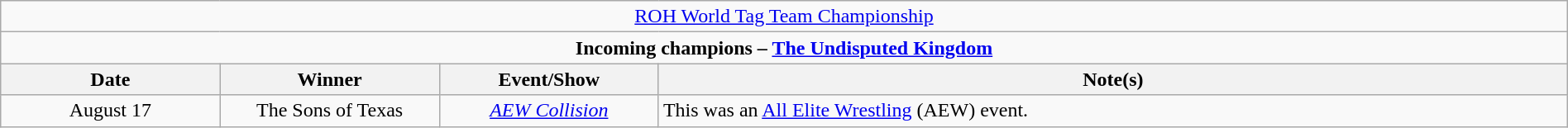<table class="wikitable" style="text-align:center; width:100%;">
<tr>
<td colspan="4" style="text-align: center;"><a href='#'>ROH World Tag Team Championship</a></td>
</tr>
<tr>
<td colspan="4" style="text-align: center;"><strong>Incoming champions – <a href='#'>The Undisputed Kingdom</a> </strong></td>
</tr>
<tr>
<th width=14%>Date</th>
<th width=14%>Winner</th>
<th width=14%>Event/Show</th>
<th width=58%>Note(s)</th>
</tr>
<tr>
<td>August 17</td>
<td>The Sons of Texas<br></td>
<td><em><a href='#'>AEW Collision</a></em></td>
<td align=left>This was an <a href='#'>All Elite Wrestling</a> (AEW) event.</td>
</tr>
</table>
